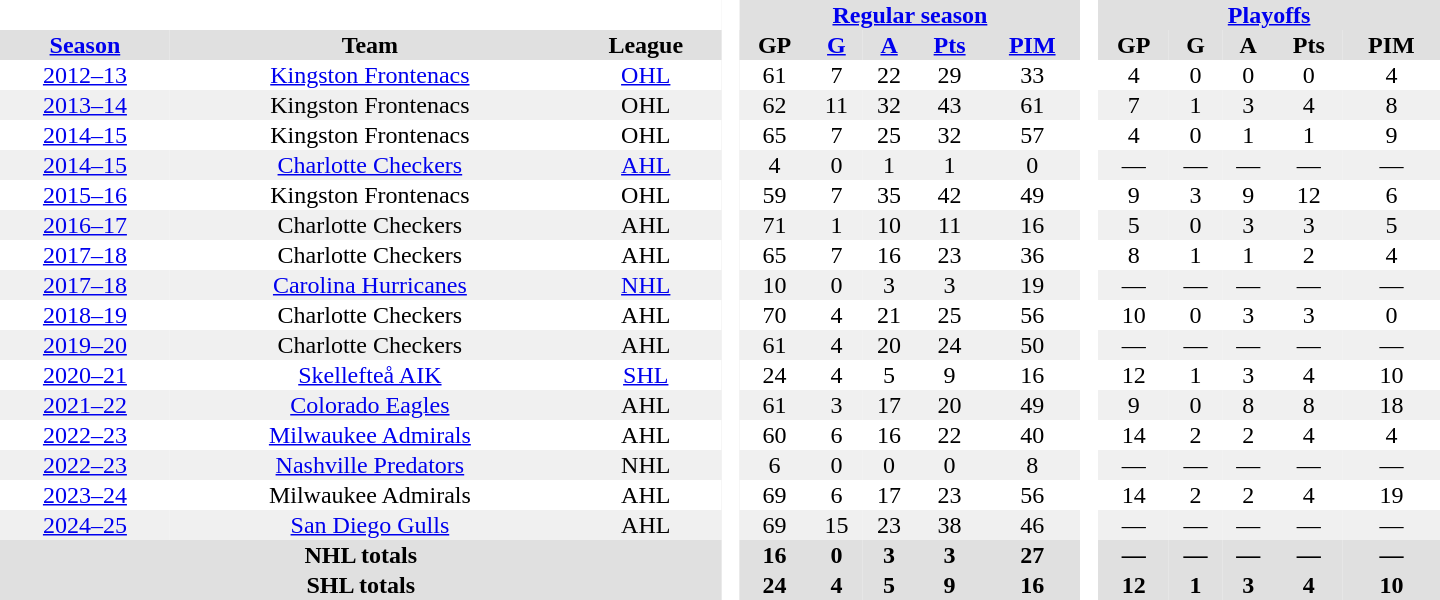<table border="0" cellpadding="1" cellspacing="0" style="text-align:center; width:60em;">
<tr style="background:#e0e0e0;">
<th colspan="3"  bgcolor="#ffffff"> </th>
<th rowspan="99" bgcolor="#ffffff"> </th>
<th colspan="5"><a href='#'>Regular season</a></th>
<th rowspan="99" bgcolor="#ffffff"> </th>
<th colspan="5"><a href='#'>Playoffs</a></th>
</tr>
<tr style="background:#e0e0e0;">
<th><a href='#'>Season</a></th>
<th>Team</th>
<th>League</th>
<th>GP</th>
<th><a href='#'>G</a></th>
<th><a href='#'>A</a></th>
<th><a href='#'>Pts</a></th>
<th><a href='#'>PIM</a></th>
<th>GP</th>
<th>G</th>
<th>A</th>
<th>Pts</th>
<th>PIM</th>
</tr>
<tr>
<td><a href='#'>2012–13</a></td>
<td><a href='#'>Kingston Frontenacs</a></td>
<td><a href='#'>OHL</a></td>
<td>61</td>
<td>7</td>
<td>22</td>
<td>29</td>
<td>33</td>
<td>4</td>
<td>0</td>
<td>0</td>
<td>0</td>
<td>4</td>
</tr>
<tr bgcolor="#f0f0f0">
<td><a href='#'>2013–14</a></td>
<td>Kingston Frontenacs</td>
<td>OHL</td>
<td>62</td>
<td>11</td>
<td>32</td>
<td>43</td>
<td>61</td>
<td>7</td>
<td>1</td>
<td>3</td>
<td>4</td>
<td>8</td>
</tr>
<tr>
<td><a href='#'>2014–15</a></td>
<td>Kingston Frontenacs</td>
<td>OHL</td>
<td>65</td>
<td>7</td>
<td>25</td>
<td>32</td>
<td>57</td>
<td>4</td>
<td>0</td>
<td>1</td>
<td>1</td>
<td>9</td>
</tr>
<tr bgcolor="#f0f0f0">
<td><a href='#'>2014–15</a></td>
<td><a href='#'>Charlotte Checkers</a></td>
<td><a href='#'>AHL</a></td>
<td>4</td>
<td>0</td>
<td>1</td>
<td>1</td>
<td>0</td>
<td>—</td>
<td>—</td>
<td>—</td>
<td>—</td>
<td>—</td>
</tr>
<tr>
<td><a href='#'>2015–16</a></td>
<td>Kingston Frontenacs</td>
<td>OHL</td>
<td>59</td>
<td>7</td>
<td>35</td>
<td>42</td>
<td>49</td>
<td>9</td>
<td>3</td>
<td>9</td>
<td>12</td>
<td>6</td>
</tr>
<tr bgcolor="#f0f0f0">
<td><a href='#'>2016–17</a></td>
<td>Charlotte Checkers</td>
<td>AHL</td>
<td>71</td>
<td>1</td>
<td>10</td>
<td>11</td>
<td>16</td>
<td>5</td>
<td>0</td>
<td>3</td>
<td>3</td>
<td>5</td>
</tr>
<tr>
<td><a href='#'>2017–18</a></td>
<td>Charlotte Checkers</td>
<td>AHL</td>
<td>65</td>
<td>7</td>
<td>16</td>
<td>23</td>
<td>36</td>
<td>8</td>
<td>1</td>
<td>1</td>
<td>2</td>
<td>4</td>
</tr>
<tr bgcolor="#f0f0f0">
<td><a href='#'>2017–18</a></td>
<td><a href='#'>Carolina Hurricanes</a></td>
<td><a href='#'>NHL</a></td>
<td>10</td>
<td>0</td>
<td>3</td>
<td>3</td>
<td>19</td>
<td>—</td>
<td>—</td>
<td>—</td>
<td>—</td>
<td>—</td>
</tr>
<tr>
<td><a href='#'>2018–19</a></td>
<td>Charlotte Checkers</td>
<td>AHL</td>
<td>70</td>
<td>4</td>
<td>21</td>
<td>25</td>
<td>56</td>
<td>10</td>
<td>0</td>
<td>3</td>
<td>3</td>
<td>0</td>
</tr>
<tr bgcolor="#f0f0f0">
<td><a href='#'>2019–20</a></td>
<td>Charlotte Checkers</td>
<td>AHL</td>
<td>61</td>
<td>4</td>
<td>20</td>
<td>24</td>
<td>50</td>
<td>—</td>
<td>—</td>
<td>—</td>
<td>—</td>
<td>—</td>
</tr>
<tr>
<td><a href='#'>2020–21</a></td>
<td><a href='#'>Skellefteå AIK</a></td>
<td><a href='#'>SHL</a></td>
<td>24</td>
<td>4</td>
<td>5</td>
<td>9</td>
<td>16</td>
<td>12</td>
<td>1</td>
<td>3</td>
<td>4</td>
<td>10</td>
</tr>
<tr bgcolor="#f0f0f0">
<td><a href='#'>2021–22</a></td>
<td><a href='#'>Colorado Eagles</a></td>
<td>AHL</td>
<td>61</td>
<td>3</td>
<td>17</td>
<td>20</td>
<td>49</td>
<td>9</td>
<td>0</td>
<td>8</td>
<td>8</td>
<td>18</td>
</tr>
<tr>
<td><a href='#'>2022–23</a></td>
<td><a href='#'>Milwaukee Admirals</a></td>
<td>AHL</td>
<td>60</td>
<td>6</td>
<td>16</td>
<td>22</td>
<td>40</td>
<td>14</td>
<td>2</td>
<td>2</td>
<td>4</td>
<td>4</td>
</tr>
<tr bgcolor="#f0f0f0">
<td><a href='#'>2022–23</a></td>
<td><a href='#'>Nashville Predators</a></td>
<td>NHL</td>
<td>6</td>
<td>0</td>
<td>0</td>
<td>0</td>
<td>8</td>
<td>—</td>
<td>—</td>
<td>—</td>
<td>—</td>
<td>—</td>
</tr>
<tr>
<td><a href='#'>2023–24</a></td>
<td>Milwaukee Admirals</td>
<td>AHL</td>
<td>69</td>
<td>6</td>
<td>17</td>
<td>23</td>
<td>56</td>
<td>14</td>
<td>2</td>
<td>2</td>
<td>4</td>
<td>19</td>
</tr>
<tr bgcolor="#f0f0f0">
<td><a href='#'>2024–25</a></td>
<td><a href='#'>San Diego Gulls</a></td>
<td>AHL</td>
<td>69</td>
<td>15</td>
<td>23</td>
<td>38</td>
<td>46</td>
<td>—</td>
<td>—</td>
<td>—</td>
<td>—</td>
<td>—</td>
</tr>
<tr ALIGN="center" bgcolor="#e0e0e0">
<th colspan="3">NHL totals</th>
<th>16</th>
<th>0</th>
<th>3</th>
<th>3</th>
<th>27</th>
<th>—</th>
<th>—</th>
<th>—</th>
<th>—</th>
<th>—</th>
</tr>
<tr ALIGN="center" bgcolor="#e0e0e0">
<th colspan="3">SHL totals</th>
<th>24</th>
<th>4</th>
<th>5</th>
<th>9</th>
<th>16</th>
<th>12</th>
<th>1</th>
<th>3</th>
<th>4</th>
<th>10</th>
</tr>
</table>
